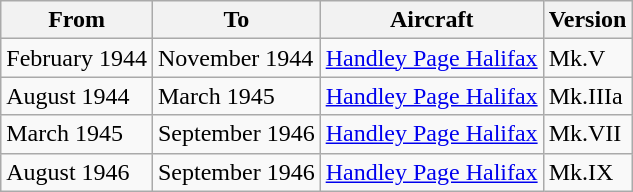<table class="wikitable">
<tr>
<th>From</th>
<th>To</th>
<th>Aircraft</th>
<th>Version</th>
</tr>
<tr>
<td>February 1944</td>
<td>November 1944</td>
<td><a href='#'>Handley Page Halifax</a></td>
<td>Mk.V</td>
</tr>
<tr>
<td>August 1944</td>
<td>March 1945</td>
<td><a href='#'>Handley Page Halifax</a></td>
<td>Mk.IIIa</td>
</tr>
<tr>
<td>March 1945</td>
<td>September 1946</td>
<td><a href='#'>Handley Page Halifax</a></td>
<td>Mk.VII</td>
</tr>
<tr>
<td>August 1946</td>
<td>September 1946</td>
<td><a href='#'>Handley Page Halifax</a></td>
<td>Mk.IX</td>
</tr>
</table>
